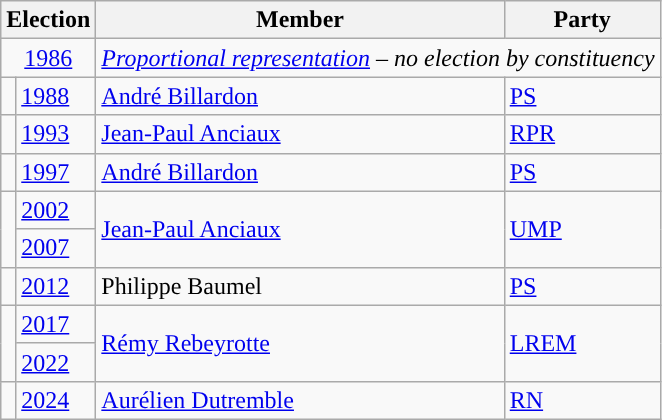<table class="wikitable">
<tr>
<th colspan="2">Election</th>
<th>Member</th>
<th>Party</th>
</tr>
<tr>
<td colspan="2" align="center"><a href='#'>1986</a></td>
<td colspan="2"><em><a href='#'>Proportional representation</a> – no election by constituency</em></td>
</tr>
<tr>
<td style="background-color: "></td>
<td><a href='#'>1988</a></td>
<td><a href='#'>André Billardon</a></td>
<td><a href='#'>PS</a></td>
</tr>
<tr>
<td style="background-color: "></td>
<td><a href='#'>1993</a></td>
<td><a href='#'>Jean-Paul Anciaux</a></td>
<td><a href='#'>RPR</a></td>
</tr>
<tr>
<td style="background-color: "></td>
<td><a href='#'>1997</a></td>
<td><a href='#'>André Billardon</a></td>
<td><a href='#'>PS</a></td>
</tr>
<tr>
<td rowspan="2" style="background-color: "></td>
<td><a href='#'>2002</a></td>
<td rowspan="2"><a href='#'>Jean-Paul Anciaux</a></td>
<td rowspan="2"><a href='#'>UMP</a></td>
</tr>
<tr>
<td><a href='#'>2007</a></td>
</tr>
<tr>
<td style="background-color: "></td>
<td><a href='#'>2012</a></td>
<td>Philippe Baumel</td>
<td><a href='#'>PS</a></td>
</tr>
<tr>
<td rowspan="2" style="background-color: "></td>
<td><a href='#'>2017</a></td>
<td rowspan="2"><a href='#'>Rémy Rebeyrotte</a></td>
<td rowspan="2"><a href='#'>LREM</a></td>
</tr>
<tr>
<td><a href='#'>2022</a></td>
</tr>
<tr>
<td style="background-color: "></td>
<td><a href='#'>2024</a></td>
<td><a href='#'>Aurélien Dutremble</a></td>
<td><a href='#'>RN</a></td>
</tr>
</table>
